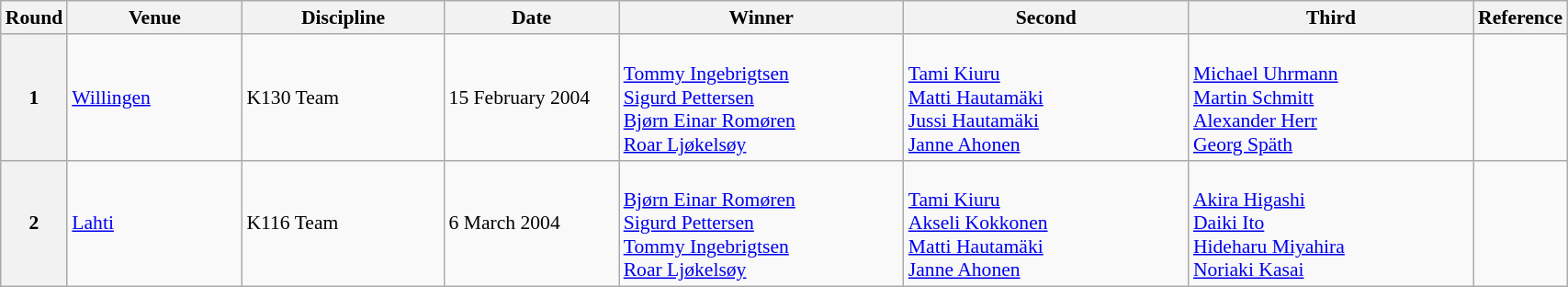<table class="wikitable" style="font-size: 90%">
<tr>
<th>Round</th>
<th width="120">Venue</th>
<th width="140">Discipline</th>
<th width="120">Date</th>
<th width="200">Winner</th>
<th width="200">Second</th>
<th width="200">Third</th>
<th width="30">Reference</th>
</tr>
<tr>
<th>1</th>
<td> <a href='#'>Willingen</a></td>
<td>K130 Team</td>
<td>15 February 2004</td>
<td><br><a href='#'>Tommy Ingebrigtsen</a><br><a href='#'>Sigurd Pettersen</a><br><a href='#'>Bjørn Einar Romøren</a><br><a href='#'>Roar Ljøkelsøy</a></td>
<td><br><a href='#'>Tami Kiuru</a><br><a href='#'>Matti Hautamäki</a><br><a href='#'>Jussi Hautamäki</a><br><a href='#'>Janne Ahonen</a></td>
<td><br><a href='#'>Michael Uhrmann</a><br><a href='#'>Martin Schmitt</a><br><a href='#'>Alexander Herr</a><br><a href='#'>Georg Späth</a></td>
<td></td>
</tr>
<tr>
<th>2</th>
<td> <a href='#'>Lahti</a></td>
<td>K116 Team</td>
<td>6 March 2004</td>
<td><br><a href='#'>Bjørn Einar Romøren</a><br><a href='#'>Sigurd Pettersen</a><br><a href='#'>Tommy Ingebrigtsen</a><br><a href='#'>Roar Ljøkelsøy</a></td>
<td><br><a href='#'>Tami Kiuru</a><br><a href='#'>Akseli Kokkonen</a><br><a href='#'>Matti Hautamäki</a><br><a href='#'>Janne Ahonen</a></td>
<td><br><a href='#'>Akira Higashi</a><br><a href='#'>Daiki Ito</a><br><a href='#'>Hideharu Miyahira</a><br><a href='#'>Noriaki Kasai</a></td>
<td></td>
</tr>
</table>
